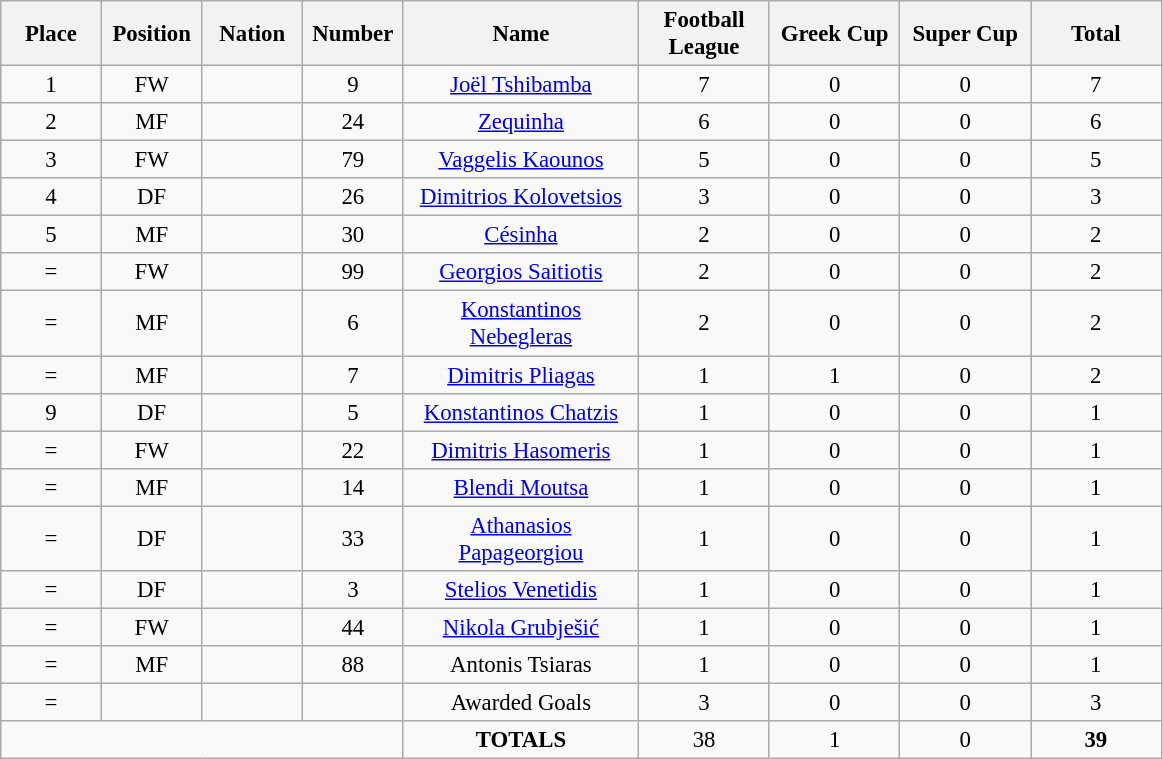<table class="wikitable" style="font-size: 95%; text-align: center;">
<tr>
<th width=60>Place</th>
<th width=60>Position</th>
<th width=60>Nation</th>
<th width=60>Number</th>
<th width=150>Name</th>
<th width=80>Football League</th>
<th width=80>Greek Cup</th>
<th width=80>Super Cup</th>
<th width=80><strong>Total</strong></th>
</tr>
<tr>
<td>1</td>
<td>FW</td>
<td></td>
<td>9</td>
<td><a href='#'>Joël Tshibamba</a></td>
<td>7</td>
<td>0</td>
<td>0</td>
<td>7</td>
</tr>
<tr>
<td>2</td>
<td>MF</td>
<td></td>
<td>24</td>
<td><a href='#'>Zequinha</a></td>
<td>6</td>
<td>0</td>
<td>0</td>
<td>6</td>
</tr>
<tr>
<td>3</td>
<td>FW</td>
<td></td>
<td>79</td>
<td><a href='#'>Vaggelis Kaounos</a></td>
<td>5</td>
<td>0</td>
<td>0</td>
<td>5</td>
</tr>
<tr>
<td>4</td>
<td>DF</td>
<td></td>
<td>26</td>
<td><a href='#'>Dimitrios Kolovetsios</a></td>
<td>3</td>
<td>0</td>
<td>0</td>
<td>3</td>
</tr>
<tr>
<td>5</td>
<td>MF</td>
<td></td>
<td>30</td>
<td><a href='#'>Césinha</a></td>
<td>2</td>
<td>0</td>
<td>0</td>
<td>2</td>
</tr>
<tr>
<td>=</td>
<td>FW</td>
<td></td>
<td>99</td>
<td><a href='#'>Georgios Saitiotis</a></td>
<td>2</td>
<td>0</td>
<td>0</td>
<td>2</td>
</tr>
<tr>
<td>=</td>
<td>MF</td>
<td></td>
<td>6</td>
<td><a href='#'>Konstantinos Nebegleras</a></td>
<td>2</td>
<td>0</td>
<td>0</td>
<td>2</td>
</tr>
<tr>
<td>=</td>
<td>MF</td>
<td></td>
<td>7</td>
<td><a href='#'>Dimitris Pliagas</a></td>
<td>1</td>
<td>1</td>
<td>0</td>
<td>2</td>
</tr>
<tr>
<td>9</td>
<td>DF</td>
<td></td>
<td>5</td>
<td><a href='#'>Konstantinos Chatzis</a></td>
<td>1</td>
<td>0</td>
<td>0</td>
<td>1</td>
</tr>
<tr>
<td>=</td>
<td>FW</td>
<td></td>
<td>22</td>
<td><a href='#'>Dimitris Hasomeris</a></td>
<td>1</td>
<td>0</td>
<td>0</td>
<td>1</td>
</tr>
<tr>
<td>=</td>
<td>MF</td>
<td></td>
<td>14</td>
<td><a href='#'>Blendi Moutsa</a></td>
<td>1</td>
<td>0</td>
<td>0</td>
<td>1</td>
</tr>
<tr>
<td>=</td>
<td>DF</td>
<td></td>
<td>33</td>
<td><a href='#'>Athanasios Papageorgiou</a></td>
<td>1</td>
<td>0</td>
<td>0</td>
<td>1</td>
</tr>
<tr>
<td>=</td>
<td>DF</td>
<td></td>
<td>3</td>
<td><a href='#'>Stelios Venetidis</a></td>
<td>1</td>
<td>0</td>
<td>0</td>
<td>1</td>
</tr>
<tr>
<td>=</td>
<td>FW</td>
<td></td>
<td>44</td>
<td><a href='#'>Nikola Grubješić</a></td>
<td>1</td>
<td>0</td>
<td>0</td>
<td>1</td>
</tr>
<tr>
<td>=</td>
<td>MF</td>
<td></td>
<td>88</td>
<td>Antonis Tsiaras</td>
<td>1</td>
<td>0</td>
<td>0</td>
<td>1</td>
</tr>
<tr>
<td>=</td>
<td></td>
<td></td>
<td></td>
<td>Awarded Goals</td>
<td>3</td>
<td>0</td>
<td>0</td>
<td>3</td>
</tr>
<tr>
<td colspan="4"></td>
<td><strong>TOTALS</strong></td>
<td>38</td>
<td>1</td>
<td>0</td>
<td><strong>39</strong></td>
</tr>
</table>
